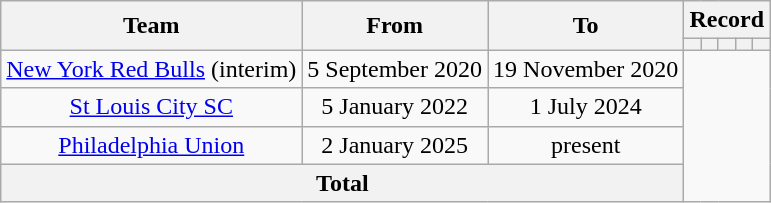<table class="wikitable" style="text-align: center">
<tr>
<th rowspan="2">Team</th>
<th rowspan="2">From</th>
<th rowspan="2">To</th>
<th colspan="5">Record</th>
</tr>
<tr>
<th></th>
<th></th>
<th></th>
<th></th>
<th></th>
</tr>
<tr>
<td><a href='#'>New York Red Bulls</a> (interim)</td>
<td>5 September 2020</td>
<td>19 November 2020<br></td>
</tr>
<tr>
<td><a href='#'>St Louis City SC</a></td>
<td>5 January 2022</td>
<td>1 July 2024<br></td>
</tr>
<tr>
<td><a href='#'>Philadelphia Union</a></td>
<td>2 January 2025</td>
<td>present<br></td>
</tr>
<tr>
<th colspan=3>Total<br></th>
</tr>
</table>
